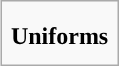<table class="infobox">
<tr>
<th colspan="2"><big></big></th>
</tr>
<tr>
<td style="text-align:center;" colspan="2"></td>
</tr>
<tr>
<th colspan=2>Uniforms</th>
</tr>
<tr>
<td></td>
<td></td>
</tr>
</table>
